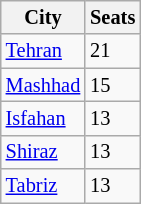<table class="wikitable" style="font-size: 85%;">
<tr>
<th>City</th>
<th>Seats</th>
</tr>
<tr>
<td><a href='#'>Tehran</a></td>
<td>21</td>
</tr>
<tr>
<td><a href='#'>Mashhad</a></td>
<td>15</td>
</tr>
<tr>
<td><a href='#'>Isfahan</a></td>
<td>13</td>
</tr>
<tr>
<td><a href='#'>Shiraz</a></td>
<td>13</td>
</tr>
<tr>
<td><a href='#'>Tabriz</a></td>
<td>13</td>
</tr>
</table>
